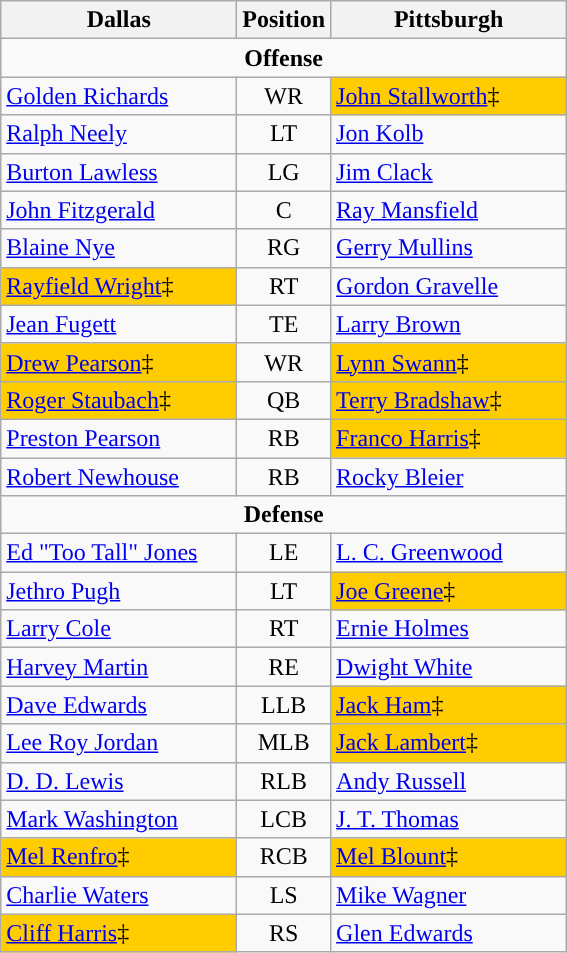<table class="wikitable">
<tr>
<th width="150">Dallas</th>
<th>Position</th>
<th width="150">Pittsburgh</th>
</tr>
<tr>
<td colspan="3" style="text-align:center"><strong>Offense</strong></td>
</tr>
<tr>
<td><a href='#'>Golden Richards</a></td>
<td style="text-align:center">WR</td>
<td bgcolor="#FFCC00"><a href='#'>John Stallworth</a>‡</td>
</tr>
<tr>
<td><a href='#'>Ralph Neely</a></td>
<td style="text-align:center">LT</td>
<td><a href='#'>Jon Kolb</a></td>
</tr>
<tr>
<td><a href='#'>Burton Lawless</a></td>
<td style="text-align:center">LG</td>
<td><a href='#'>Jim Clack</a></td>
</tr>
<tr>
<td><a href='#'>John Fitzgerald</a></td>
<td style="text-align:center">C</td>
<td><a href='#'>Ray Mansfield</a></td>
</tr>
<tr>
<td><a href='#'>Blaine Nye</a></td>
<td style="text-align:center">RG</td>
<td><a href='#'>Gerry Mullins</a></td>
</tr>
<tr>
<td bgcolor="#FFCC00"><a href='#'>Rayfield Wright</a>‡</td>
<td style="text-align:center">RT</td>
<td><a href='#'>Gordon Gravelle</a></td>
</tr>
<tr>
<td><a href='#'>Jean Fugett</a></td>
<td style="text-align:center">TE</td>
<td><a href='#'>Larry Brown</a></td>
</tr>
<tr>
<td bgcolor="#FFCC00"><a href='#'>Drew Pearson</a>‡</td>
<td style="text-align:center">WR</td>
<td bgcolor="#FFCC00"><a href='#'>Lynn Swann</a>‡</td>
</tr>
<tr>
<td bgcolor="#FFCC00"><a href='#'>Roger Staubach</a>‡</td>
<td style="text-align:center">QB</td>
<td bgcolor="#FFCC00"><a href='#'>Terry Bradshaw</a>‡</td>
</tr>
<tr>
<td><a href='#'>Preston Pearson</a></td>
<td style="text-align:center">RB</td>
<td bgcolor="#FFCC00"><a href='#'>Franco Harris</a>‡</td>
</tr>
<tr>
<td><a href='#'>Robert Newhouse</a></td>
<td style="text-align:center">RB</td>
<td><a href='#'>Rocky Bleier</a></td>
</tr>
<tr>
<td colspan="3" style="text-align:center"><strong>Defense</strong></td>
</tr>
<tr>
<td><a href='#'>Ed "Too Tall" Jones</a></td>
<td style="text-align:center">LE</td>
<td><a href='#'>L. C. Greenwood</a></td>
</tr>
<tr>
<td><a href='#'>Jethro Pugh</a></td>
<td style="text-align:center">LT</td>
<td bgcolor="#FFCC00"><a href='#'>Joe Greene</a>‡</td>
</tr>
<tr>
<td><a href='#'>Larry Cole</a></td>
<td style="text-align:center">RT</td>
<td><a href='#'>Ernie Holmes</a></td>
</tr>
<tr>
<td><a href='#'>Harvey Martin</a></td>
<td style="text-align:center">RE</td>
<td><a href='#'>Dwight White</a></td>
</tr>
<tr>
<td><a href='#'>Dave Edwards</a></td>
<td style="text-align:center">LLB</td>
<td bgcolor="#FFCC00"><a href='#'>Jack Ham</a>‡</td>
</tr>
<tr>
<td><a href='#'>Lee Roy Jordan</a></td>
<td style="text-align:center">MLB</td>
<td bgcolor="#FFCC00"><a href='#'>Jack Lambert</a>‡</td>
</tr>
<tr>
<td><a href='#'>D. D. Lewis</a></td>
<td style="text-align:center">RLB</td>
<td><a href='#'>Andy Russell</a></td>
</tr>
<tr>
<td><a href='#'>Mark Washington</a></td>
<td style="text-align:center">LCB</td>
<td><a href='#'>J. T. Thomas</a></td>
</tr>
<tr>
<td bgcolor="#FFCC00"><a href='#'>Mel Renfro</a>‡</td>
<td style="text-align:center">RCB</td>
<td bgcolor="#FFCC00"><a href='#'>Mel Blount</a>‡</td>
</tr>
<tr>
<td><a href='#'>Charlie Waters</a></td>
<td style="text-align:center">LS</td>
<td><a href='#'>Mike Wagner</a></td>
</tr>
<tr>
<td bgcolor="#FFCC00"><a href='#'>Cliff Harris</a>‡</td>
<td style="text-align:center">RS</td>
<td><a href='#'>Glen Edwards</a></td>
</tr>
</table>
